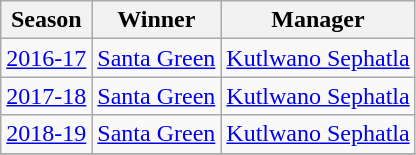<table class="wikitable sortable">
<tr>
<th>Season</th>
<th>Winner</th>
<th>Manager</th>
</tr>
<tr>
<td><a href='#'>2016-17</a></td>
<td><a href='#'>Santa Green</a></td>
<td> <a href='#'>Kutlwano Sephatla</a></td>
</tr>
<tr>
<td><a href='#'>2017-18</a></td>
<td><a href='#'>Santa Green</a></td>
<td><a href='#'>Kutlwano Sephatla</a></td>
</tr>
<tr>
<td><a href='#'>2018-19</a></td>
<td><a href='#'>Santa Green</a></td>
<td><a href='#'>Kutlwano Sephatla</a></td>
</tr>
<tr>
</tr>
</table>
